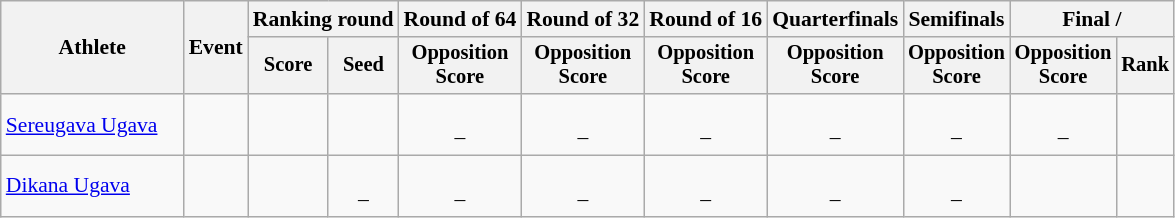<table class=wikitable style=font-size:90%;text-align:center>
<tr>
<th rowspan=2 style="width:8em;">Athlete</th>
<th rowspan=2>Event</th>
<th colspan=2>Ranking round</th>
<th>Round of 64</th>
<th>Round of 32</th>
<th>Round of 16</th>
<th>Quarterfinals</th>
<th>Semifinals</th>
<th colspan=2>Final / </th>
</tr>
<tr style="font-size:95%">
<th>Score</th>
<th>Seed</th>
<th>Opposition<br>Score</th>
<th>Opposition<br>Score</th>
<th>Opposition<br>Score</th>
<th>Opposition<br>Score</th>
<th>Opposition<br>Score</th>
<th>Opposition<br>Score</th>
<th>Rank</th>
</tr>
<tr>
<td align=left><a href='#'>Sereugava Ugava</a></td>
<td align=left></td>
<td></td>
<td></td>
<td><br> –</td>
<td><br> –</td>
<td><br> –</td>
<td><br> –</td>
<td><br> –</td>
<td><br> –</td>
<td></td>
</tr>
<tr>
<td align=left><a href='#'>Dikana Ugava</a></td>
<td align=left></td>
<td></td>
<td><br> –</td>
<td><br> –</td>
<td><br> –</td>
<td><br> –</td>
<td><br> –</td>
<td><br> –</td>
<td></td>
</tr>
</table>
